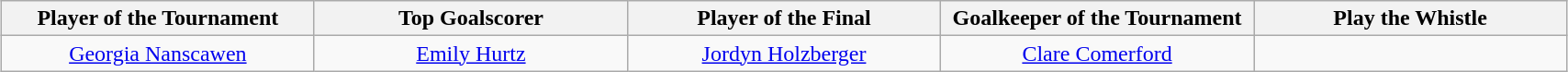<table class=wikitable style="text-align:center; margin:auto">
<tr>
<th style="width: 220px;">Player of the Tournament</th>
<th style="width: 220px;">Top Goalscorer</th>
<th style="width: 220px;">Player of the Final</th>
<th style="width: 220px;">Goalkeeper of the Tournament</th>
<th style="width: 220px;">Play the Whistle</th>
</tr>
<tr>
<td> <a href='#'>Georgia Nanscawen</a></td>
<td> <a href='#'>Emily Hurtz</a></td>
<td> <a href='#'>Jordyn Holzberger</a></td>
<td> <a href='#'>Clare Comerford</a></td>
<td></td>
</tr>
</table>
